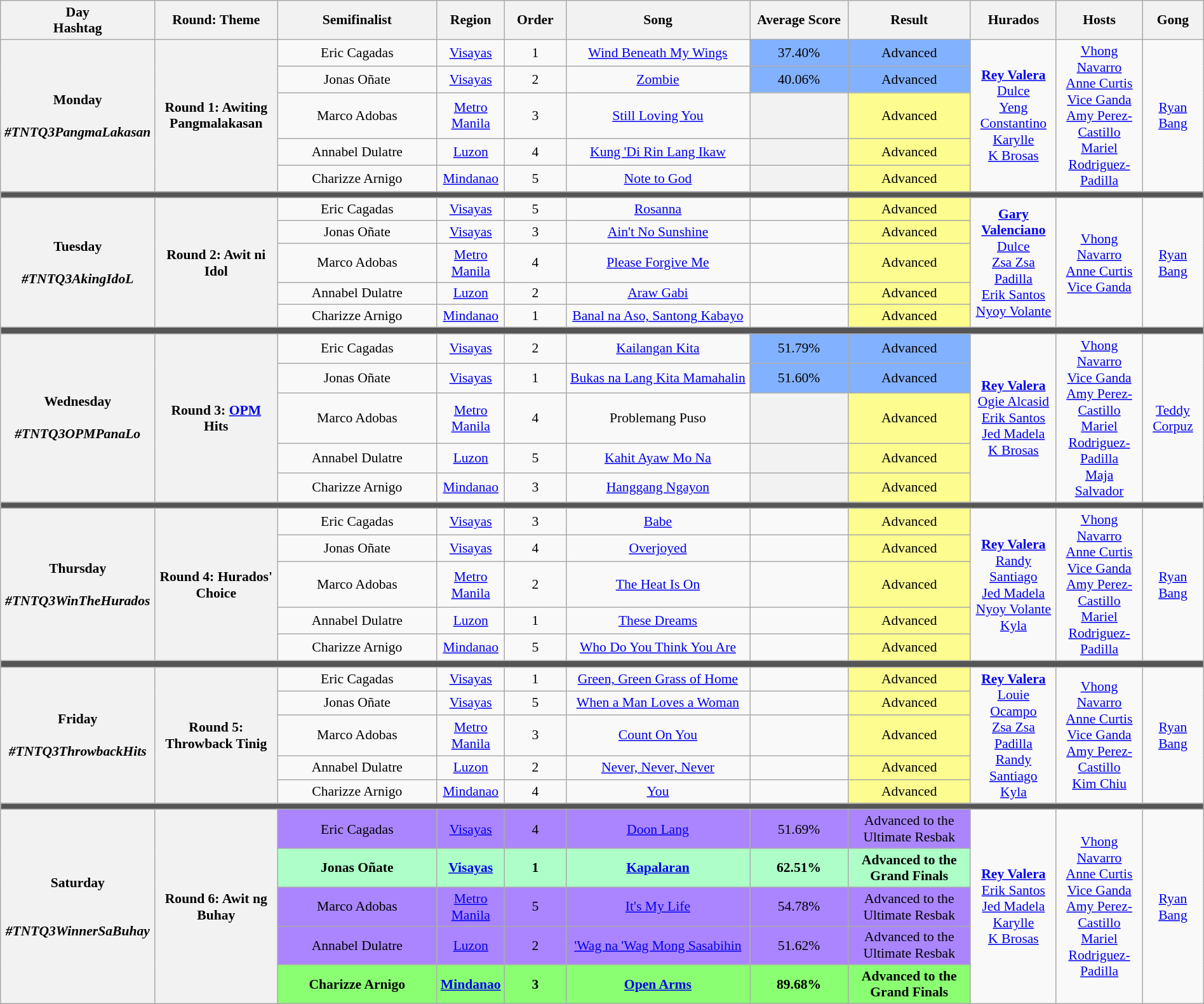<table class="wikitable mw-collapsible mw-collapsed" style="text-align:center; font-size:90%; width:100%;">
<tr>
<th width="07%">Day<br>Hashtag</th>
<th width="10%">Round: Theme</th>
<th width="13%">Semifinalist</th>
<th width="05%">Region</th>
<th width="05%">Order</th>
<th width="15%">Song</th>
<th width="08%">Average Score</th>
<th width="10%">Result</th>
<th width="07%">Hurados</th>
<th width="07%">Hosts</th>
<th width="05%">Gong</th>
</tr>
<tr>
<th rowspan="5">Monday<br><small></small> <br> <strong><em>#TNTQ3PangmaLakasan</em></strong></th>
<th rowspan="5">Round 1: Awiting Pangmalakasan <br> <small> </small></th>
<td>Eric Cagadas</td>
<td><a href='#'>Visayas</a></td>
<td>1</td>
<td><a href='#'>Wind Beneath My Wings</a></td>
<td style="background-color:#82b1ff;">37.40%</td>
<td style="background-color:#82b1ff;">Advanced</td>
<td rowspan="5"><strong><a href='#'>Rey Valera</a></strong><br><a href='#'>Dulce</a><br><a href='#'>Yeng Constantino</a><br><a href='#'>Karylle</a><br><a href='#'>K Brosas</a></td>
<td rowspan="5"><a href='#'>Vhong Navarro</a><br><a href='#'>Anne Curtis</a><br><a href='#'>Vice Ganda</a><br><a href='#'>Amy Perez-Castillo</a><br><a href='#'>Mariel Rodriguez-Padilla</a></td>
<td rowspan="5"><a href='#'>Ryan Bang</a></td>
</tr>
<tr>
<td>Jonas Oñate</td>
<td><a href='#'>Visayas</a></td>
<td>2</td>
<td><a href='#'>Zombie</a></td>
<td style="background-color:#82b1ff;">40.06%</td>
<td style="background-color:#82b1ff;">Advanced</td>
</tr>
<tr>
<td>Marco Adobas</td>
<td><a href='#'>Metro Manila</a></td>
<td>3</td>
<td><a href='#'>Still Loving You</a></td>
<th><small></small></th>
<td style="background-color:#FDFC8F;">Advanced</td>
</tr>
<tr>
<td>Annabel Dulatre</td>
<td><a href='#'>Luzon</a></td>
<td>4</td>
<td><a href='#'>Kung 'Di Rin Lang Ikaw</a></td>
<th><small></small></th>
<td style="background-color:#FDFC8F;">Advanced</td>
</tr>
<tr>
<td>Charizze Arnigo</td>
<td><a href='#'>Mindanao</a></td>
<td>5</td>
<td><a href='#'>Note to God</a></td>
<th><small></small></th>
<td style="background-color:#FDFC8F;">Advanced</td>
</tr>
<tr>
<th colspan="11" style="background:#555;"></th>
</tr>
<tr>
<th rowspan="5">Tuesday<br><small></small> <br> <strong><em>#TNTQ3AkingIdoL</em></strong></th>
<th rowspan="5">Round 2: Awit ni Idol <br> <small> </small></th>
<td>Eric Cagadas</td>
<td><a href='#'>Visayas</a></td>
<td>5</td>
<td><a href='#'>Rosanna</a></td>
<td></td>
<td style="background-color:#FDFC8F;">Advanced</td>
<td rowspan="5"><strong><a href='#'>Gary Valenciano</a></strong><br><a href='#'>Dulce</a><br><a href='#'>Zsa Zsa Padilla</a><br><a href='#'>Erik Santos</a><br><a href='#'>Nyoy Volante</a></td>
<td rowspan="5"><a href='#'>Vhong Navarro</a><br><a href='#'>Anne Curtis</a><br><a href='#'>Vice Ganda</a></td>
<td rowspan="5"><a href='#'>Ryan Bang</a></td>
</tr>
<tr>
<td>Jonas Oñate</td>
<td><a href='#'>Visayas</a></td>
<td>3</td>
<td><a href='#'>Ain't No Sunshine</a></td>
<td></td>
<td style="background-color:#FDFC8F;">Advanced</td>
</tr>
<tr>
<td>Marco Adobas</td>
<td><a href='#'>Metro Manila</a></td>
<td>4</td>
<td><a href='#'>Please Forgive Me</a></td>
<td></td>
<td style="background-color:#FDFC8F;">Advanced</td>
</tr>
<tr>
<td>Annabel Dulatre</td>
<td><a href='#'>Luzon</a></td>
<td>2</td>
<td><a href='#'>Araw Gabi</a></td>
<td></td>
<td style="background-color:#FDFC8F;">Advanced</td>
</tr>
<tr>
<td>Charizze Arnigo</td>
<td><a href='#'>Mindanao</a></td>
<td>1</td>
<td><a href='#'>Banal na Aso, Santong Kabayo</a></td>
<td></td>
<td style="background-color:#FDFC8F;">Advanced</td>
</tr>
<tr>
<th colspan="11" style="background:#555;"></th>
</tr>
<tr>
<th rowspan="5">Wednesday<br><small></small> <br> <strong><em>#TNTQ3OPMPanaLo</em></strong></th>
<th rowspan="5">Round 3: <a href='#'>OPM</a> Hits</th>
<td>Eric Cagadas</td>
<td><a href='#'>Visayas</a></td>
<td>2</td>
<td><a href='#'>Kailangan Kita</a></td>
<td style="background-color:#82b1ff;">51.79%</td>
<td style="background-color:#82b1ff;">Advanced</td>
<td rowspan="5"><strong><a href='#'>Rey Valera</a></strong><br><a href='#'>Ogie Alcasid</a><br><a href='#'>Erik Santos</a><br><a href='#'>Jed Madela</a><br><a href='#'>K Brosas</a></td>
<td rowspan="5"><a href='#'>Vhong Navarro</a><br><a href='#'>Vice Ganda</a><br><a href='#'>Amy Perez-Castillo</a><br><a href='#'>Mariel Rodriguez-Padilla</a><br><a href='#'>Maja Salvador</a></td>
<td rowspan="5"><a href='#'>Teddy Corpuz</a></td>
</tr>
<tr>
<td>Jonas Oñate</td>
<td><a href='#'>Visayas</a></td>
<td>1</td>
<td><a href='#'>Bukas na Lang Kita Mamahalin</a></td>
<td style="background-color:#82b1ff;">51.60%</td>
<td style="background-color:#82b1ff;">Advanced</td>
</tr>
<tr>
<td>Marco Adobas</td>
<td><a href='#'>Metro Manila</a></td>
<td>4</td>
<td>Problemang Puso</td>
<th><small></small></th>
<td style="background-color:#FDFC8F;">Advanced</td>
</tr>
<tr>
<td>Annabel Dulatre</td>
<td><a href='#'>Luzon</a></td>
<td>5</td>
<td><a href='#'>Kahit Ayaw Mo Na</a></td>
<th><small></small></th>
<td style="background-color:#FDFC8F;">Advanced</td>
</tr>
<tr>
<td>Charizze Arnigo</td>
<td><a href='#'>Mindanao</a></td>
<td>3</td>
<td><a href='#'>Hanggang Ngayon</a></td>
<th><small></small></th>
<td style="background-color:#FDFC8F;">Advanced</td>
</tr>
<tr>
<th colspan="11" style="background:#555;"></th>
</tr>
<tr>
<th rowspan="5">Thursday<br><small></small> <br> <strong><em>#TNTQ3WinTheHurados</em></strong></th>
<th rowspan="5">Round 4: Hurados' Choice <br> <small>  </small></th>
<td>Eric Cagadas</td>
<td><a href='#'>Visayas</a></td>
<td>3</td>
<td><a href='#'>Babe</a></td>
<td></td>
<td style="background-color:#FDFC8F;">Advanced</td>
<td rowspan="5"><strong><a href='#'>Rey Valera</a></strong><br><a href='#'>Randy Santiago</a><br><a href='#'>Jed Madela</a><br><a href='#'>Nyoy Volante</a><br><a href='#'>Kyla</a></td>
<td rowspan="5"><a href='#'>Vhong Navarro</a><br><a href='#'>Anne Curtis</a><br><a href='#'>Vice Ganda</a><br><a href='#'>Amy Perez-Castillo</a><br><a href='#'>Mariel Rodriguez-Padilla</a></td>
<td rowspan="5"><a href='#'>Ryan Bang</a></td>
</tr>
<tr>
<td>Jonas Oñate</td>
<td><a href='#'>Visayas</a></td>
<td>4</td>
<td><a href='#'>Overjoyed</a></td>
<td></td>
<td style="background-color:#FDFC8F;">Advanced</td>
</tr>
<tr>
<td>Marco Adobas</td>
<td><a href='#'>Metro Manila</a></td>
<td>2</td>
<td><a href='#'>The Heat Is On</a></td>
<td></td>
<td style="background-color:#FDFC8F;">Advanced</td>
</tr>
<tr>
<td>Annabel Dulatre</td>
<td><a href='#'>Luzon</a></td>
<td>1</td>
<td><a href='#'>These Dreams</a></td>
<td></td>
<td style="background-color:#FDFC8F;">Advanced</td>
</tr>
<tr>
<td>Charizze Arnigo</td>
<td><a href='#'>Mindanao</a></td>
<td>5</td>
<td><a href='#'>Who Do You Think You Are</a></td>
<td></td>
<td style="background-color:#FDFC8F;">Advanced</td>
</tr>
<tr>
<th colspan="11" style="background:#555;"></th>
</tr>
<tr>
<th rowspan="5">Friday<br><small></small> <br> <strong><em>#TNTQ3ThrowbackHits</em></strong></th>
<th rowspan="5">Round 5: Throwback Tinig <br> <small>  </small></th>
<td>Eric Cagadas</td>
<td><a href='#'>Visayas</a></td>
<td>1</td>
<td><a href='#'>Green, Green Grass of Home</a></td>
<td></td>
<td style="background-color:#FDFC8F;">Advanced</td>
<td rowspan="5"><strong><a href='#'>Rey Valera</a></strong><br><a href='#'>Louie Ocampo</a><br><a href='#'>Zsa Zsa Padilla</a><br><a href='#'>Randy Santiago</a><br><a href='#'>Kyla</a></td>
<td rowspan="5"><a href='#'>Vhong Navarro</a><br><a href='#'>Anne Curtis</a><br><a href='#'>Vice Ganda</a><br><a href='#'>Amy Perez-Castillo</a><br><a href='#'>Kim Chiu</a></td>
<td rowspan="5"><a href='#'>Ryan Bang</a></td>
</tr>
<tr>
<td>Jonas Oñate</td>
<td><a href='#'>Visayas</a></td>
<td>5</td>
<td><a href='#'>When a Man Loves a Woman</a></td>
<td></td>
<td style="background-color:#FDFC8F;">Advanced</td>
</tr>
<tr>
<td>Marco Adobas</td>
<td><a href='#'>Metro Manila</a></td>
<td>3</td>
<td><a href='#'>Count On You</a></td>
<td></td>
<td style="background-color:#FDFC8F;">Advanced</td>
</tr>
<tr>
<td>Annabel Dulatre</td>
<td><a href='#'>Luzon</a></td>
<td>2</td>
<td><a href='#'>Never, Never, Never</a></td>
<td></td>
<td style="background-color:#FDFC8F;">Advanced</td>
</tr>
<tr>
<td>Charizze Arnigo</td>
<td><a href='#'>Mindanao</a></td>
<td>4</td>
<td><a href='#'>You</a></td>
<td></td>
<td style="background-color:#FDFC8F;">Advanced</td>
</tr>
<tr>
<th colspan="11" style="background:#555;"></th>
</tr>
<tr>
<th rowspan="5">Saturday <br> <small></small> <br><br><strong><em>#TNTQ3WinnerSaBuhay</em></strong></th>
<th rowspan="5">Round 6: Awit ng Buhay <br> <small> </small></th>
<td style="background-color:#aa85ff;">Eric Cagadas</td>
<td style="background-color:#aa85ff;"><a href='#'>Visayas</a></td>
<td style="background-color:#aa85ff;">4</td>
<td style="background-color:#aa85ff;"><a href='#'>Doon Lang</a></td>
<td style="background-color:#aa85ff;">51.69%</td>
<td style="background-color:#aa85ff;">Advanced to the Ultimate Resbak</td>
<td rowspan="5"><strong><a href='#'>Rey Valera</a></strong><br><a href='#'>Erik Santos</a><br><a href='#'>Jed Madela</a><br><a href='#'>Karylle</a><br><a href='#'>K Brosas</a></td>
<td rowspan="5"><a href='#'>Vhong Navarro</a><br><a href='#'>Anne Curtis</a><br><a href='#'>Vice Ganda</a><br><a href='#'>Amy Perez-Castillo</a><br><a href='#'>Mariel Rodriguez-Padilla</a></td>
<td rowspan="5"><a href='#'>Ryan Bang</a></td>
</tr>
<tr>
<td style="background-color:#adffc7;"><strong>Jonas Oñate</strong></td>
<td style="background-color:#adffc7;"><strong><a href='#'>Visayas</a></strong></td>
<td style="background-color:#adffc7;"><strong>1</strong></td>
<td style="background-color:#adffc7;"><strong><a href='#'>Kapalaran</a></strong></td>
<td style="background-color:#adffc7;"><strong>62.51%</strong></td>
<td style="background-color:#adffc7;"><strong>Advanced to the Grand Finals</strong></td>
</tr>
<tr>
<td style="background-color:#aa85ff;">Marco Adobas</td>
<td style="background-color:#aa85ff;"><a href='#'>Metro Manila</a></td>
<td style="background-color:#aa85ff;">5</td>
<td style="background-color:#aa85ff;"><a href='#'>It's My Life</a></td>
<td style="background-color:#aa85ff;">54.78%</td>
<td style="background-color:#aa85ff;">Advanced to the Ultimate Resbak</td>
</tr>
<tr>
<td style="background-color:#aa85ff;">Annabel Dulatre</td>
<td style="background-color:#aa85ff;"><a href='#'>Luzon</a></td>
<td style="background-color:#aa85ff;">2</td>
<td style="background-color:#aa85ff;"><a href='#'>'Wag na 'Wag Mong Sasabihin</a></td>
<td style="background-color:#aa85ff;">51.62%</td>
<td style="background-color:#aa85ff;">Advanced to the Ultimate Resbak</td>
</tr>
<tr>
<td style="background-color:#8aff72;"><strong>Charizze Arnigo</strong></td>
<td style="background-color:#8aff72;"><strong><a href='#'>Mindanao</a></strong></td>
<td style="background-color:#8aff72;"><strong>3</strong></td>
<td style="background-color:#8aff72;"><strong><a href='#'>Open Arms</a></strong></td>
<td style="background-color:#8aff72;"><strong>89.68%</strong></td>
<td style="background-color:#8aff72;"><strong>Advanced to the Grand Finals</strong></td>
</tr>
</table>
